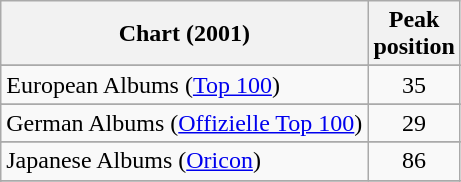<table class="wikitable sortable">
<tr>
<th>Chart (2001)</th>
<th>Peak<br>position</th>
</tr>
<tr>
</tr>
<tr>
<td align="left">European Albums (<a href='#'>Top 100</a>)</td>
<td align="center">35</td>
</tr>
<tr>
</tr>
<tr>
<td align="left">German Albums (<a href='#'>Offizielle Top 100</a>)</td>
<td align="center">29</td>
</tr>
<tr>
</tr>
<tr>
<td align="left">Japanese Albums (<a href='#'>Oricon</a>)</td>
<td align="center">86</td>
</tr>
<tr>
</tr>
<tr>
</tr>
<tr>
</tr>
<tr>
</tr>
</table>
